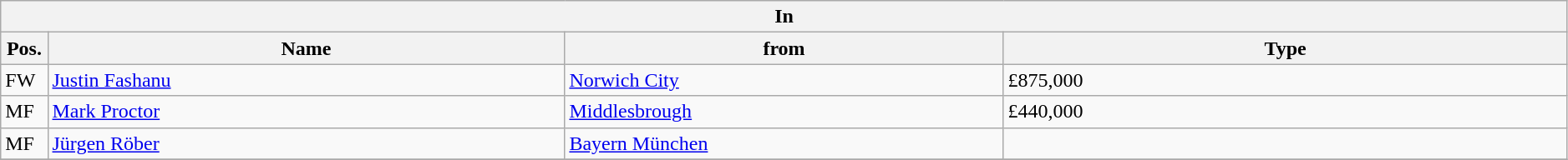<table class="wikitable" style="font-size:100%;width:99%;">
<tr>
<th colspan="4">In</th>
</tr>
<tr>
<th width=3%>Pos.</th>
<th width=33%>Name</th>
<th width=28%>from</th>
<th width=36%>Type</th>
</tr>
<tr>
<td>FW</td>
<td><a href='#'>Justin Fashanu</a></td>
<td><a href='#'>Norwich City</a></td>
<td>£875,000</td>
</tr>
<tr>
<td>MF</td>
<td><a href='#'>Mark Proctor</a></td>
<td><a href='#'>Middlesbrough</a></td>
<td>£440,000</td>
</tr>
<tr>
<td>MF</td>
<td><a href='#'>Jürgen Röber</a></td>
<td><a href='#'>Bayern München</a></td>
<td></td>
</tr>
<tr>
</tr>
</table>
